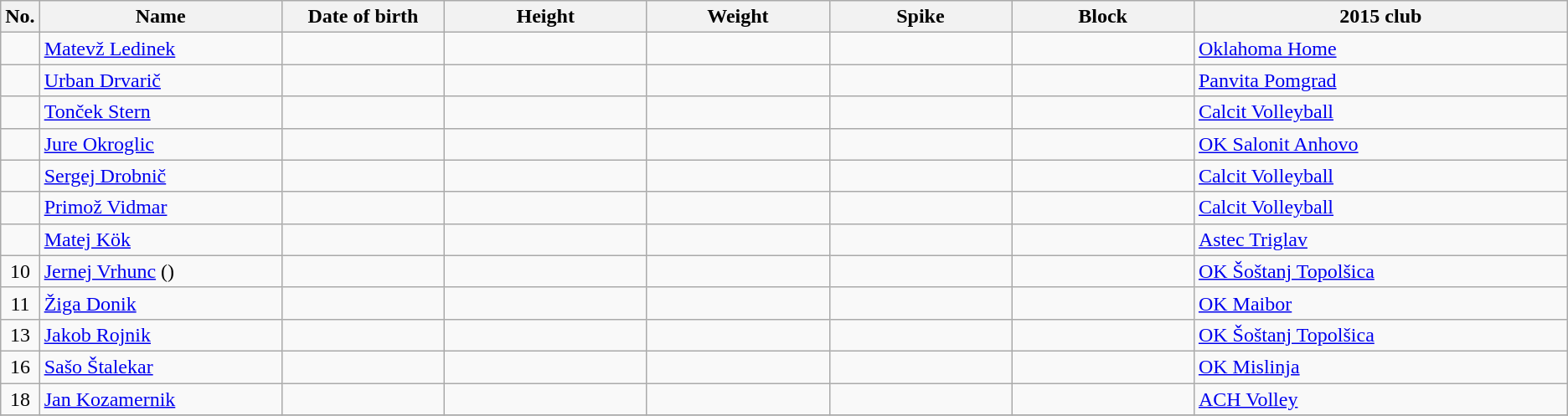<table class="wikitable sortable" style="font-size:100%; text-align:center;">
<tr>
<th>No.</th>
<th style="width:12em">Name</th>
<th style="width:8em">Date of birth</th>
<th style="width:10em">Height</th>
<th style="width:9em">Weight</th>
<th style="width:9em">Spike</th>
<th style="width:9em">Block</th>
<th style="width:19em">2015 club</th>
</tr>
<tr>
<td></td>
<td align=left><a href='#'>Matevž Ledinek</a></td>
<td align=right></td>
<td></td>
<td></td>
<td></td>
<td></td>
<td align=left> <a href='#'>Oklahoma Home</a></td>
</tr>
<tr>
<td></td>
<td align=left><a href='#'>Urban Drvarič</a></td>
<td align=right></td>
<td></td>
<td></td>
<td></td>
<td></td>
<td align=left> <a href='#'>Panvita Pomgrad</a></td>
</tr>
<tr>
<td></td>
<td align=left><a href='#'>Tonček Stern</a></td>
<td align=right></td>
<td></td>
<td></td>
<td></td>
<td></td>
<td align=left> <a href='#'>Calcit Volleyball</a></td>
</tr>
<tr>
<td></td>
<td align=left><a href='#'>Jure Okroglic</a></td>
<td align=right></td>
<td></td>
<td></td>
<td></td>
<td></td>
<td align=left> <a href='#'>OK Salonit Anhovo</a></td>
</tr>
<tr>
<td></td>
<td align=left><a href='#'>Sergej Drobnič</a></td>
<td align=right></td>
<td></td>
<td></td>
<td></td>
<td></td>
<td align=left> <a href='#'>Calcit Volleyball</a></td>
</tr>
<tr>
<td></td>
<td align=left><a href='#'>Primož Vidmar</a></td>
<td align=right></td>
<td></td>
<td></td>
<td></td>
<td></td>
<td align=left> <a href='#'>Calcit Volleyball</a></td>
</tr>
<tr>
<td></td>
<td align=left><a href='#'>Matej Kök</a></td>
<td align=right></td>
<td></td>
<td></td>
<td></td>
<td></td>
<td align=left> <a href='#'>Astec Triglav</a></td>
</tr>
<tr>
<td>10</td>
<td align=left><a href='#'>Jernej Vrhunc</a> ()</td>
<td align=right></td>
<td></td>
<td></td>
<td></td>
<td></td>
<td align=left> <a href='#'>OK Šoštanj Topolšica</a></td>
</tr>
<tr>
<td>11</td>
<td align=left><a href='#'>Žiga Donik</a></td>
<td align=right></td>
<td></td>
<td></td>
<td></td>
<td></td>
<td align=left> <a href='#'>OK Maibor</a></td>
</tr>
<tr>
<td>13</td>
<td align=left><a href='#'>Jakob Rojnik</a></td>
<td align=right></td>
<td></td>
<td></td>
<td></td>
<td></td>
<td align=left> <a href='#'>OK Šoštanj Topolšica</a></td>
</tr>
<tr>
<td>16</td>
<td align=left><a href='#'>Sašo Štalekar</a></td>
<td align=right></td>
<td></td>
<td></td>
<td></td>
<td></td>
<td align=left> <a href='#'>OK Mislinja</a></td>
</tr>
<tr>
<td>18</td>
<td align=left><a href='#'>Jan Kozamernik</a></td>
<td align=right></td>
<td></td>
<td></td>
<td></td>
<td></td>
<td align=left> <a href='#'>ACH Volley</a></td>
</tr>
<tr>
</tr>
</table>
